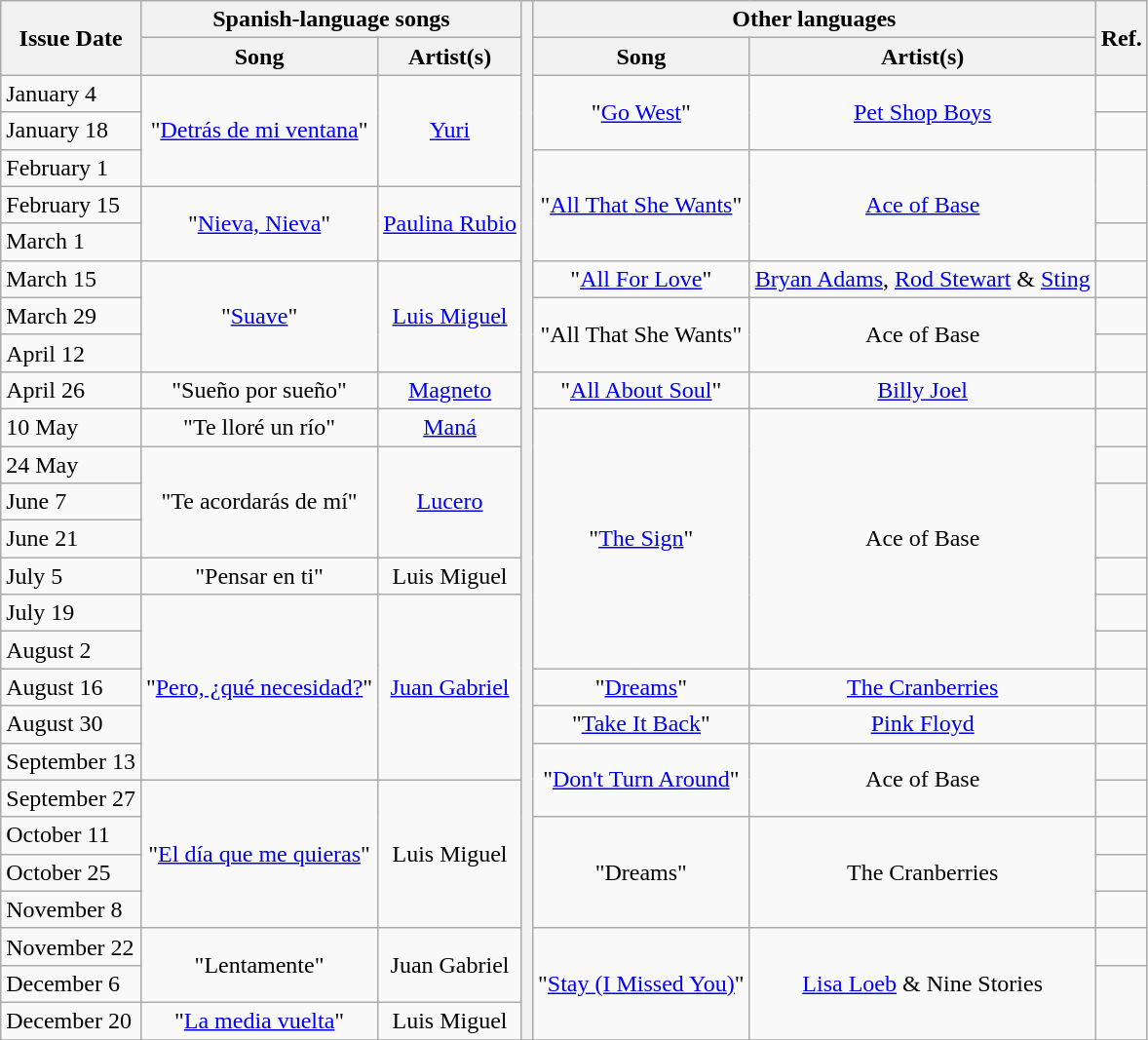<table class="wikitable">
<tr>
<th style="text-align: center;" rowspan="2">Issue Date</th>
<th style="text-align: center;" colspan="2">Spanish-language songs</th>
<th style="text-align: center;" colspan="1" rowspan="28"></th>
<th style="text-align: center;" colspan="2">Other languages</th>
<th style="text-align: center;" rowspan="2">Ref.</th>
</tr>
<tr>
<th>Song</th>
<th>Artist(s)</th>
<th>Song</th>
<th>Artist(s)</th>
</tr>
<tr>
<td>January 4</td>
<td align="center" rowspan="3">"<a href='#'>Detrás de mi ventana</a>"</td>
<td align="center" rowspan="3"><a href='#'>Yuri</a></td>
<td align="center" rowspan="2">"<a href='#'>Go West</a>"</td>
<td align="center" rowspan="2"><a href='#'>Pet Shop Boys</a></td>
<td align="center"></td>
</tr>
<tr>
<td>January 18</td>
<td align="center"></td>
</tr>
<tr>
<td>February 1</td>
<td align="center" rowspan="3">"<a href='#'>All That She Wants</a>"</td>
<td align="center" rowspan="3"><a href='#'>Ace of Base</a></td>
<td align="center"  rowspan="2"></td>
</tr>
<tr>
<td>February 15</td>
<td align="center" rowspan="2">"<a href='#'>Nieva, Nieva</a>"</td>
<td align="center" rowspan="2"><a href='#'>Paulina Rubio</a></td>
</tr>
<tr>
<td>March 1</td>
<td align="center"></td>
</tr>
<tr>
<td>March 15</td>
<td align="center" rowspan="3">"<a href='#'>Suave</a>"</td>
<td align="center" rowspan="3"><a href='#'>Luis Miguel</a></td>
<td align="center">"<a href='#'>All For Love</a>"</td>
<td align="center"><a href='#'>Bryan Adams</a>, <a href='#'>Rod Stewart</a> & <a href='#'>Sting</a></td>
<td align="center"></td>
</tr>
<tr>
<td>March 29</td>
<td align="center" rowspan="2">"All That She Wants"</td>
<td align="center" rowspan="2">Ace of Base</td>
<td align="center"></td>
</tr>
<tr>
<td>April 12</td>
<td align="center"></td>
</tr>
<tr>
<td>April 26</td>
<td align="center">"Sueño por sueño"</td>
<td align="center"><a href='#'>Magneto</a></td>
<td align="center">"<a href='#'>All About Soul</a>"</td>
<td align="center"><a href='#'>Billy Joel</a></td>
<td align="center"></td>
</tr>
<tr>
<td>10 May</td>
<td align="center">"Te lloré un río"</td>
<td align="center"><a href='#'>Maná</a></td>
<td align="center" rowspan="7">"<a href='#'>The Sign</a>"</td>
<td align="center" rowspan="7">Ace of Base</td>
<td align="center"></td>
</tr>
<tr>
<td>24 May</td>
<td align="center" rowspan="3">"Te acordarás de mí"</td>
<td align="center" rowspan="3"><a href='#'>Lucero</a></td>
<td align="center"></td>
</tr>
<tr>
<td>June 7</td>
<td align="center" rowspan="2"></td>
</tr>
<tr>
<td>June 21</td>
</tr>
<tr>
<td>July 5</td>
<td align="center">"Pensar en ti"</td>
<td align="center">Luis Miguel</td>
<td align="center"></td>
</tr>
<tr>
<td>July 19</td>
<td align="center" rowspan="5">"<a href='#'>Pero, ¿qué necesidad?</a>"</td>
<td align="center" rowspan="5"><a href='#'>Juan Gabriel</a></td>
<td align="center"></td>
</tr>
<tr>
<td>August 2</td>
<td align="center"></td>
</tr>
<tr>
<td>August 16</td>
<td align="center">"<a href='#'>Dreams</a>"</td>
<td align="center"><a href='#'>The Cranberries</a></td>
<td align="center"></td>
</tr>
<tr>
<td>August 30</td>
<td align="center">"<a href='#'>Take It Back</a>"</td>
<td align="center"><a href='#'>Pink Floyd</a></td>
<td align="center"></td>
</tr>
<tr>
<td>September 13</td>
<td align="center" rowspan="2">"<a href='#'>Don't Turn Around</a>"</td>
<td align="center" rowspan="2">Ace of Base</td>
<td align="center"></td>
</tr>
<tr>
<td>September 27</td>
<td align="center" rowspan="4">"<a href='#'>El día que me quieras</a>"</td>
<td align="center" rowspan="4">Luis Miguel</td>
<td align="center"></td>
</tr>
<tr>
<td>October 11</td>
<td align="center" rowspan="3">"Dreams"</td>
<td align="center" rowspan="3">The Cranberries</td>
<td align="center"></td>
</tr>
<tr>
<td>October 25</td>
<td align="center"></td>
</tr>
<tr>
<td>November 8</td>
<td align="center"></td>
</tr>
<tr>
<td>November 22</td>
<td align="center" rowspan="2">"Lentamente"</td>
<td align="center" rowspan="2">Juan Gabriel</td>
<td align="center" rowspan="3">"<a href='#'>Stay (I Missed You)</a>"</td>
<td align="center" rowspan="3"><a href='#'>Lisa Loeb</a> & Nine Stories</td>
<td align="center"></td>
</tr>
<tr>
<td>December 6</td>
<td align="center" rowspan="2"></td>
</tr>
<tr>
<td>December 20</td>
<td align="center">"<a href='#'>La media vuelta</a>"</td>
<td align="center">Luis Miguel</td>
</tr>
<tr>
</tr>
</table>
